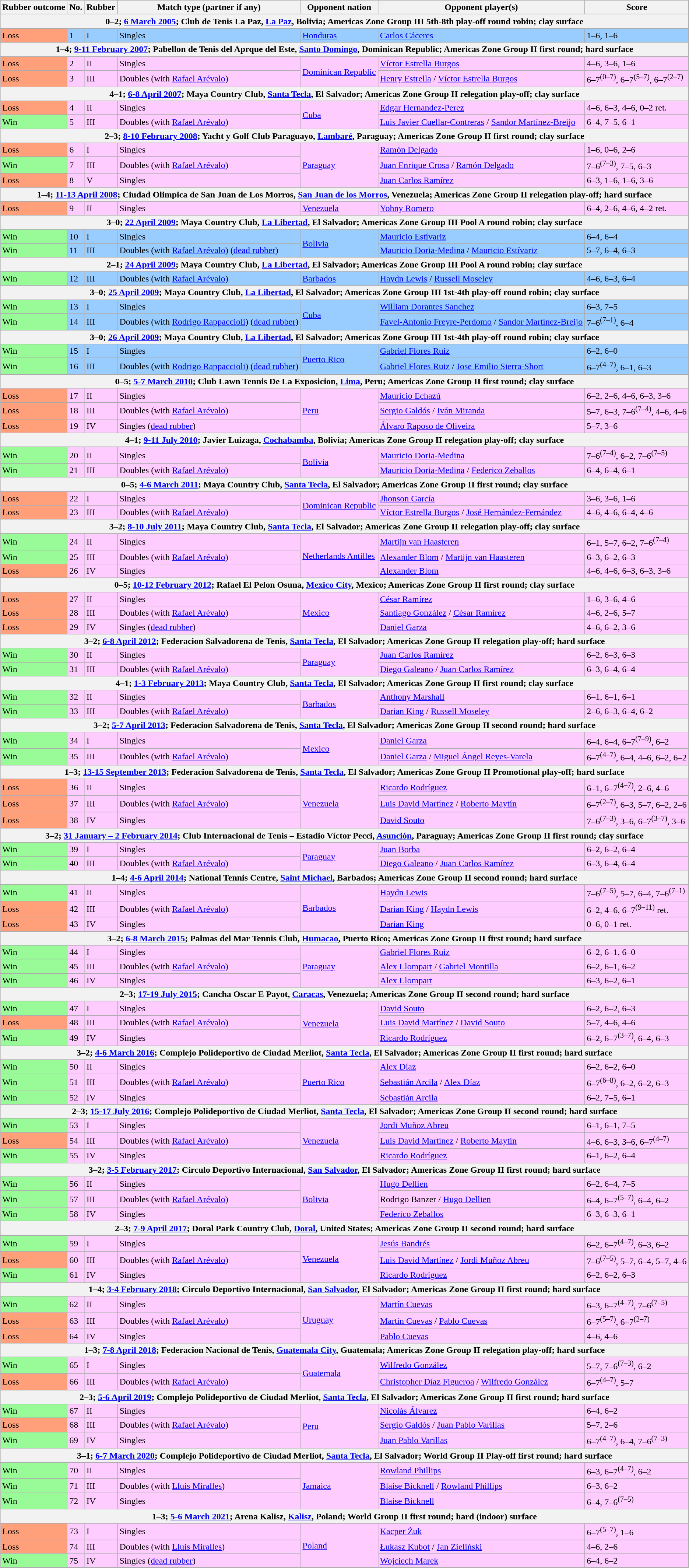<table class=wikitable>
<tr>
<th>Rubber outcome</th>
<th>No.</th>
<th>Rubber</th>
<th>Match type (partner if any)</th>
<th>Opponent nation</th>
<th>Opponent player(s)</th>
<th>Score</th>
</tr>
<tr>
<th colspan=7>0–2; <a href='#'>6 March 2005</a>; Club de Tenis La Paz, <a href='#'>La Paz</a>, Bolivia; Americas Zone Group III 5th-8th play-off round robin; clay surface</th>
</tr>
<tr bgcolor=#99CCFF>
<td style="background:#ffa07a;">Loss</td>
<td>1</td>
<td>I</td>
<td>Singles</td>
<td> <a href='#'>Honduras</a></td>
<td><a href='#'>Carlos Cáceres</a></td>
<td>1–6, 1–6</td>
</tr>
<tr>
<th colspan=7>1–4; <a href='#'>9-11 February 2007</a>; Pabellon de Tenis del Aprque del Este, <a href='#'>Santo Domingo</a>, Dominican Republic; Americas Zone Group II first round; hard surface</th>
</tr>
<tr bgcolor=#FFCCFF>
<td style="background:#ffa07a;">Loss</td>
<td>2</td>
<td>II</td>
<td>Singles</td>
<td rowspan=2> <a href='#'>Dominican Republic</a></td>
<td><a href='#'>Víctor Estrella Burgos</a></td>
<td>4–6, 3–6, 1–6</td>
</tr>
<tr bgcolor=#FFCCFF>
<td style="background:#ffa07a;">Loss</td>
<td>3</td>
<td>III</td>
<td>Doubles (with <a href='#'>Rafael Arévalo</a>)</td>
<td><a href='#'>Henry Estrella</a> / <a href='#'>Víctor Estrella Burgos</a></td>
<td>6–7<sup>(0–7)</sup>, 6–7<sup>(5–7)</sup>, 6–7<sup>(2–7)</sup></td>
</tr>
<tr>
<th colspan=7>4–1; <a href='#'>6-8 April 2007</a>; Maya Country Club, <a href='#'>Santa Tecla</a>, El Salvador; Americas Zone Group II relegation play-off; clay surface</th>
</tr>
<tr bgcolor=#FFCCFF>
<td style="background:#ffa07a;">Loss</td>
<td>4</td>
<td>II</td>
<td>Singles</td>
<td rowspan=2> <a href='#'>Cuba</a></td>
<td><a href='#'>Edgar Hernandez-Perez</a></td>
<td>4–6, 6–3, 4–6, 0–2 ret.</td>
</tr>
<tr bgcolor=#FFCCFF>
<td style="background:#98fb98;">Win</td>
<td>5</td>
<td>III</td>
<td>Doubles (with <a href='#'>Rafael Arévalo</a>)</td>
<td><a href='#'>Luis Javier Cuellar-Contreras</a> / <a href='#'>Sandor Martínez-Breijo</a></td>
<td>6–4, 7–5, 6–1</td>
</tr>
<tr>
<th colspan=7>2–3; <a href='#'>8-10 February 2008</a>; Yacht y Golf Club Paraguayo, <a href='#'>Lambaré</a>, Paraguay; Americas Zone Group II first round; clay surface</th>
</tr>
<tr bgcolor=#FFCCFF>
<td style="background:#ffa07a;">Loss</td>
<td>6</td>
<td>I</td>
<td>Singles</td>
<td rowspan=3> <a href='#'>Paraguay</a></td>
<td><a href='#'>Ramón Delgado</a></td>
<td>1–6, 0–6, 2–6</td>
</tr>
<tr bgcolor=#FFCCFF>
<td style="background:#98fb98;">Win</td>
<td>7</td>
<td>III</td>
<td>Doubles (with <a href='#'>Rafael Arévalo</a>)</td>
<td><a href='#'>Juan Enrique Crosa</a> / <a href='#'>Ramón Delgado</a></td>
<td>7–6<sup>(7–3)</sup>, 7–5, 6–3</td>
</tr>
<tr bgcolor=#FFCCFF>
<td style="background:#ffa07a;">Loss</td>
<td>8</td>
<td>V</td>
<td>Singles</td>
<td><a href='#'>Juan Carlos Ramírez</a></td>
<td>6–3, 1–6, 1–6, 3–6</td>
</tr>
<tr>
<th colspan=7>1–4; <a href='#'>11-13 April 2008</a>; Ciudad Olimpica de San Juan de Los Morros, <a href='#'>San Juan de los Morros</a>, Venezuela; Americas Zone Group II relegation play-off; hard surface</th>
</tr>
<tr bgcolor=#FFCCFF>
<td style="background:#ffa07a;">Loss</td>
<td>9</td>
<td>II</td>
<td>Singles</td>
<td> <a href='#'>Venezuela</a></td>
<td><a href='#'>Yohny Romero</a></td>
<td>6–4, 2–6, 4–6, 4–2 ret.</td>
</tr>
<tr>
<th colspan=7>3–0; <a href='#'>22 April 2009</a>; Maya Country Club, <a href='#'>La Libertad</a>, El Salvador; Americas Zone Group III Pool A round robin; clay surface</th>
</tr>
<tr bgcolor=#99CCFF>
<td style="background:#98fb98;">Win</td>
<td>10</td>
<td>I</td>
<td>Singles</td>
<td rowspan=2> <a href='#'>Bolivia</a></td>
<td><a href='#'>Mauricio Estívariz</a></td>
<td>6–4, 6–4</td>
</tr>
<tr bgcolor=#99CCFF>
<td style="background:#98fb98;">Win</td>
<td>11</td>
<td>III</td>
<td>Doubles (with <a href='#'>Rafael Arévalo</a>) (<a href='#'>dead rubber</a>)</td>
<td><a href='#'>Mauricio Doria-Medina</a> / <a href='#'>Mauricio Estívariz</a></td>
<td>5–7, 6–4, 6–3</td>
</tr>
<tr>
<th colspan=7>2–1; <a href='#'>24 April 2009</a>; Maya Country Club, <a href='#'>La Libertad</a>, El Salvador; Americas Zone Group III Pool A round robin; clay surface</th>
</tr>
<tr bgcolor=#99CCFF>
<td style="background:#98fb98;">Win</td>
<td>12</td>
<td>III</td>
<td>Doubles (with <a href='#'>Rafael Arévalo</a>)</td>
<td> <a href='#'>Barbados</a></td>
<td><a href='#'>Haydn Lewis</a> / <a href='#'>Russell Moseley</a></td>
<td>4–6, 6–3, 6–4</td>
</tr>
<tr>
<th colspan=7>3–0; <a href='#'>25 April 2009</a>; Maya Country Club, <a href='#'>La Libertad</a>, El Salvador; Americas Zone Group III 1st-4th play-off round robin; clay surface</th>
</tr>
<tr bgcolor=#99CCFF>
<td style="background:#98fb98;">Win</td>
<td>13</td>
<td>I</td>
<td>Singles</td>
<td rowspan=2> <a href='#'>Cuba</a></td>
<td><a href='#'>William Dorantes Sanchez</a></td>
<td>6–3, 7–5</td>
</tr>
<tr bgcolor=#99CCFF>
<td style="background:#98fb98;">Win</td>
<td>14</td>
<td>III</td>
<td>Doubles (with <a href='#'>Rodrigo Rappaccioli</a>) (<a href='#'>dead rubber</a>)</td>
<td><a href='#'>Favel-Antonio Freyre-Perdomo</a> / <a href='#'>Sandor Martínez-Breijo</a></td>
<td>7–6<sup>(7–1)</sup>, 6–4</td>
</tr>
<tr>
<th colspan=7>3–0; <a href='#'>26 April 2009</a>; Maya Country Club, <a href='#'>La Libertad</a>, El Salvador; Americas Zone Group III 1st-4th play-off round robin; clay surface</th>
</tr>
<tr bgcolor=#99CCFF>
<td style="background:#98fb98;">Win</td>
<td>15</td>
<td>I</td>
<td>Singles</td>
<td rowspan=2> <a href='#'>Puerto Rico</a></td>
<td><a href='#'>Gabriel Flores Ruiz</a></td>
<td>6–2, 6–0</td>
</tr>
<tr bgcolor=#99CCFF>
<td style="background:#98fb98;">Win</td>
<td>16</td>
<td>III</td>
<td>Doubles (with <a href='#'>Rodrigo Rappaccioli</a>) (<a href='#'>dead rubber</a>)</td>
<td><a href='#'>Gabriel Flores Ruiz</a> / <a href='#'>Jose Emilio Sierra-Short</a></td>
<td>6–7<sup>(4–7)</sup>, 6–1, 6–3</td>
</tr>
<tr>
<th colspan=7>0–5; <a href='#'>5-7 March 2010</a>; Club Lawn Tennis De La Exposicion, <a href='#'>Lima</a>, Peru; Americas Zone Group II first round; clay surface</th>
</tr>
<tr bgcolor=#FFCCFF>
<td style="background:#ffa07a;">Loss</td>
<td>17</td>
<td>II</td>
<td>Singles</td>
<td rowspan=3> <a href='#'>Peru</a></td>
<td><a href='#'>Mauricio Echazú</a></td>
<td>6–2, 2–6, 4–6, 6–3, 3–6</td>
</tr>
<tr bgcolor=#FFCCFF>
<td style="background:#ffa07a;">Loss</td>
<td>18</td>
<td>III</td>
<td>Doubles (with <a href='#'>Rafael Arévalo</a>)</td>
<td><a href='#'>Sergio Galdós</a> / <a href='#'>Iván Miranda</a></td>
<td>5–7, 6–3, 7–6<sup>(7–4)</sup>, 4–6, 4–6</td>
</tr>
<tr bgcolor=#FFCCFF>
<td style="background:#ffa07a;">Loss</td>
<td>19</td>
<td>IV</td>
<td>Singles (<a href='#'>dead rubber</a>)</td>
<td><a href='#'>Álvaro Raposo de Oliveira</a></td>
<td>5–7, 3–6</td>
</tr>
<tr>
<th colspan=7>4–1; <a href='#'>9-11 July 2010</a>; Javier Luizaga, <a href='#'>Cochabamba</a>, Bolivia; Americas Zone Group II relegation play-off; clay surface</th>
</tr>
<tr bgcolor=#FFCCFF>
<td style="background:#98fb98;">Win</td>
<td>20</td>
<td>II</td>
<td>Singles</td>
<td rowspan=2> <a href='#'>Bolivia</a></td>
<td><a href='#'>Mauricio Doria-Medina</a></td>
<td>7–6<sup>(7–4)</sup>, 6–2, 7–6<sup>(7–5)</sup></td>
</tr>
<tr bgcolor=#FFCCFF>
<td style="background:#98fb98;">Win</td>
<td>21</td>
<td>III</td>
<td>Doubles (with <a href='#'>Rafael Arévalo</a>)</td>
<td><a href='#'>Mauricio Doria-Medina</a> / <a href='#'>Federico Zeballos</a></td>
<td>6–4, 6–4, 6–1</td>
</tr>
<tr>
<th colspan=7>0–5; <a href='#'>4-6 March 2011</a>; Maya Country Club, <a href='#'>Santa Tecla</a>, El Salvador; Americas Zone Group II first round; clay surface</th>
</tr>
<tr bgcolor=#FFCCFF>
<td style="background:#ffa07a;">Loss</td>
<td>22</td>
<td>I</td>
<td>Singles</td>
<td rowspan=2> <a href='#'>Dominican Republic</a></td>
<td><a href='#'>Jhonson García</a></td>
<td>3–6, 3–6, 1–6</td>
</tr>
<tr bgcolor=#FFCCFF>
<td style="background:#ffa07a;">Loss</td>
<td>23</td>
<td>III</td>
<td>Doubles (with <a href='#'>Rafael Arévalo</a>)</td>
<td><a href='#'>Víctor Estrella Burgos</a> / <a href='#'>José Hernández-Fernández</a></td>
<td>4–6, 4–6, 6–4, 4–6</td>
</tr>
<tr>
<th colspan=7>3–2; <a href='#'>8-10 July 2011</a>; Maya Country Club, <a href='#'>Santa Tecla</a>, El Salvador; Americas Zone Group II relegation play-off; clay surface</th>
</tr>
<tr bgcolor=#FFCCFF>
<td style="background:#98fb98;">Win</td>
<td>24</td>
<td>II</td>
<td>Singles</td>
<td rowspan=3> <a href='#'>Netherlands Antilles</a></td>
<td><a href='#'>Martijn van Haasteren</a></td>
<td>6–1, 5–7, 6–2, 7–6<sup>(7–4)</sup></td>
</tr>
<tr bgcolor=#FFCCFF>
<td style="background:#98fb98;">Win</td>
<td>25</td>
<td>III</td>
<td>Doubles (with <a href='#'>Rafael Arévalo</a>)</td>
<td><a href='#'>Alexander Blom</a> / <a href='#'>Martijn van Haasteren</a></td>
<td>6–3, 6–2, 6–3</td>
</tr>
<tr bgcolor=#FFCCFF>
<td style="background:#ffa07a;">Loss</td>
<td>26</td>
<td>IV</td>
<td>Singles</td>
<td><a href='#'>Alexander Blom</a></td>
<td>4–6, 4–6, 6–3, 6–3, 3–6</td>
</tr>
<tr>
<th colspan=7>0–5; <a href='#'>10-12 February 2012</a>; Rafael El Pelon Osuna, <a href='#'>Mexico City</a>, Mexico; Americas Zone Group II first round; clay surface</th>
</tr>
<tr bgcolor=#FFCCFF>
<td style="background:#ffa07a;">Loss</td>
<td>27</td>
<td>II</td>
<td>Singles</td>
<td rowspan=3> <a href='#'>Mexico</a></td>
<td><a href='#'>César Ramírez</a></td>
<td>1–6, 3–6, 4–6</td>
</tr>
<tr bgcolor=#FFCCFF>
<td style="background:#ffa07a;">Loss</td>
<td>28</td>
<td>III</td>
<td>Doubles (with <a href='#'>Rafael Arévalo</a>)</td>
<td><a href='#'>Santiago González</a> / <a href='#'>César Ramírez</a></td>
<td>4–6, 2–6, 5–7</td>
</tr>
<tr bgcolor=#FFCCFF>
<td style="background:#ffa07a;">Loss</td>
<td>29</td>
<td>IV</td>
<td>Singles (<a href='#'>dead rubber</a>)</td>
<td><a href='#'>Daniel Garza</a></td>
<td>4–6, 6–2, 3–6</td>
</tr>
<tr>
<th colspan=7>3–2; <a href='#'>6-8 April 2012</a>; Federacion Salvadorena de Tenis, <a href='#'>Santa Tecla</a>, El Salvador; Americas Zone Group II relegation play-off; hard surface</th>
</tr>
<tr bgcolor=#FFCCFF>
<td style="background:#98fb98;">Win</td>
<td>30</td>
<td>II</td>
<td>Singles</td>
<td rowspan=2> <a href='#'>Paraguay</a></td>
<td><a href='#'>Juan Carlos Ramírez</a></td>
<td>6–2, 6–3, 6–3</td>
</tr>
<tr bgcolor=#FFCCFF>
<td style="background:#98fb98;">Win</td>
<td>31</td>
<td>III</td>
<td>Doubles (with <a href='#'>Rafael Arévalo</a>)</td>
<td><a href='#'>Diego Galeano</a> / <a href='#'>Juan Carlos Ramírez</a></td>
<td>6–3, 6–4, 6–4</td>
</tr>
<tr>
<th colspan=7>4–1; <a href='#'>1-3 February 2013</a>; Maya Country Club, <a href='#'>Santa Tecla</a>, El Salvador; Americas Zone Group II first round; clay surface</th>
</tr>
<tr bgcolor=#FFCCFF>
<td style="background:#98fb98;">Win</td>
<td>32</td>
<td>II</td>
<td>Singles</td>
<td rowspan=2> <a href='#'>Barbados</a></td>
<td><a href='#'>Anthony Marshall</a></td>
<td>6–1, 6–1, 6–1</td>
</tr>
<tr bgcolor=#FFCCFF>
<td style="background:#98fb98;">Win</td>
<td>33</td>
<td>III</td>
<td>Doubles (with <a href='#'>Rafael Arévalo</a>)</td>
<td><a href='#'>Darian King</a> / <a href='#'>Russell Moseley</a></td>
<td>2–6, 6–3, 6–4, 6–2</td>
</tr>
<tr>
<th colspan=7>3–2; <a href='#'>5-7 April 2013</a>; Federacion Salvadorena de Tenis, <a href='#'>Santa Tecla</a>, El Salvador; Americas Zone Group II second round; hard surface</th>
</tr>
<tr bgcolor=#FFCCFF>
<td style="background:#98fb98;">Win</td>
<td>34</td>
<td>I</td>
<td>Singles</td>
<td rowspan=2> <a href='#'>Mexico</a></td>
<td><a href='#'>Daniel Garza</a></td>
<td>6–4, 6–4, 6–7<sup>(7–9)</sup>, 6–2</td>
</tr>
<tr bgcolor=#FFCCFF>
<td style="background:#98fb98;">Win</td>
<td>35</td>
<td>III</td>
<td>Doubles (with <a href='#'>Rafael Arévalo</a>)</td>
<td><a href='#'>Daniel Garza</a> / <a href='#'>Miguel Ángel Reyes-Varela</a></td>
<td>6–7<sup>(4–7)</sup>, 6–4, 4–6, 6–2, 6–2</td>
</tr>
<tr>
<th colspan=7>1–3; <a href='#'>13-15 September 2013</a>; Federacion Salvadorena de Tenis, <a href='#'>Santa Tecla</a>, El Salvador; Americas Zone Group II Promotional play-off; hard surface</th>
</tr>
<tr bgcolor=#FFCCFF>
<td style="background:#ffa07a;">Loss</td>
<td>36</td>
<td>II</td>
<td>Singles</td>
<td rowspan=3> <a href='#'>Venezuela</a></td>
<td><a href='#'>Ricardo Rodríguez</a></td>
<td>6–1, 6–7<sup>(4–7)</sup>, 2–6, 4–6</td>
</tr>
<tr bgcolor=#FFCCFF>
<td style="background:#ffa07a;">Loss</td>
<td>37</td>
<td>III</td>
<td>Doubles (with <a href='#'>Rafael Arévalo</a>)</td>
<td><a href='#'>Luis David Martínez</a> / <a href='#'>Roberto Maytín</a></td>
<td>6–7<sup>(2–7)</sup>, 6–3, 5–7, 6–2, 2–6</td>
</tr>
<tr bgcolor=#FFCCFF>
<td style="background:#ffa07a;">Loss</td>
<td>38</td>
<td>IV</td>
<td>Singles</td>
<td><a href='#'>David Souto</a></td>
<td>7–6<sup>(7–3)</sup>, 3–6, 6–7<sup>(3–7)</sup>, 3–6</td>
</tr>
<tr>
<th colspan=7>3–2; <a href='#'>31 January – 2 February 2014</a>; Club Internacional de Tenis – Estadio Víctor Pecci, <a href='#'>Asunción</a>, Paraguay; Americas Zone Group II first round; clay surface</th>
</tr>
<tr bgcolor=#FFCCFF>
<td style="background:#98fb98;">Win</td>
<td>39</td>
<td>I</td>
<td>Singles</td>
<td rowspan=2> <a href='#'>Paraguay</a></td>
<td><a href='#'>Juan Borba</a></td>
<td>6–2, 6–2, 6–4</td>
</tr>
<tr bgcolor=#FFCCFF>
<td style="background:#98fb98;">Win</td>
<td>40</td>
<td>III</td>
<td>Doubles (with <a href='#'>Rafael Arévalo</a>)</td>
<td><a href='#'>Diego Galeano</a> / <a href='#'>Juan Carlos Ramírez</a></td>
<td>6–3, 6–4, 6–4</td>
</tr>
<tr>
<th colspan=7>1–4; <a href='#'>4-6 April 2014</a>; National Tennis Centre, <a href='#'>Saint Michael</a>, Barbados; Americas Zone Group II second round; hard surface</th>
</tr>
<tr bgcolor=#FFCCFF>
<td style="background:#98fb98;">Win</td>
<td>41</td>
<td>II</td>
<td>Singles</td>
<td rowspan=3> <a href='#'>Barbados</a></td>
<td><a href='#'>Haydn Lewis</a></td>
<td>7–6<sup>(7–5)</sup>, 5–7, 6–4, 7–6<sup>(7–1)</sup></td>
</tr>
<tr bgcolor=#FFCCFF>
<td style="background:#ffa07a;">Loss</td>
<td>42</td>
<td>III</td>
<td>Doubles (with <a href='#'>Rafael Arévalo</a>)</td>
<td><a href='#'>Darian King</a> / <a href='#'>Haydn Lewis</a></td>
<td>6–2, 4–6, 6–7<sup>(9–11)</sup> ret.</td>
</tr>
<tr bgcolor=#FFCCFF>
<td style="background:#ffa07a;">Loss</td>
<td>43</td>
<td>IV</td>
<td>Singles</td>
<td><a href='#'>Darian King</a></td>
<td>0–6, 0–1 ret.</td>
</tr>
<tr>
<th colspan=7>3–2; <a href='#'>6-8 March 2015</a>; Palmas del Mar Tennis Club, <a href='#'>Humacao</a>, Puerto Rico; Americas Zone Group II first round; hard surface</th>
</tr>
<tr bgcolor=#FFCCFF>
<td style="background:#98fb98;">Win</td>
<td>44</td>
<td>I</td>
<td>Singles</td>
<td rowspan=3> <a href='#'>Paraguay</a></td>
<td><a href='#'>Gabriel Flores Ruiz</a></td>
<td>6–2, 6–1, 6–0</td>
</tr>
<tr bgcolor=#FFCCFF>
<td style="background:#98fb98;">Win</td>
<td>45</td>
<td>III</td>
<td>Doubles (with <a href='#'>Rafael Arévalo</a>)</td>
<td><a href='#'>Alex Llompart</a> / <a href='#'>Gabriel Montilla</a></td>
<td>6–2, 6–1, 6–2</td>
</tr>
<tr bgcolor=#FFCCFF>
<td style="background:#98fb98;">Win</td>
<td>46</td>
<td>IV</td>
<td>Singles</td>
<td><a href='#'>Alex Llompart</a></td>
<td>6–3, 6–2, 6–1</td>
</tr>
<tr>
<th colspan=7>2–3; <a href='#'>17-19 July 2015</a>; Cancha Oscar E Payot, <a href='#'>Caracas</a>, Venezuela; Americas Zone Group II second round; hard surface</th>
</tr>
<tr bgcolor=#FFCCFF>
<td style="background:#98fb98;">Win</td>
<td>47</td>
<td>I</td>
<td>Singles</td>
<td rowspan=3> <a href='#'>Venezuela</a></td>
<td><a href='#'>David Souto</a></td>
<td>6–2, 6–2, 6–3</td>
</tr>
<tr bgcolor=#FFCCFF>
<td style="background:#ffa07a;">Loss</td>
<td>48</td>
<td>III</td>
<td>Doubles (with <a href='#'>Rafael Arévalo</a>)</td>
<td><a href='#'>Luis David Martínez</a> / <a href='#'>David Souto</a></td>
<td>5–7, 4–6, 4–6</td>
</tr>
<tr bgcolor=#FFCCFF>
<td style="background:#98fb98;">Win</td>
<td>49</td>
<td>IV</td>
<td>Singles</td>
<td><a href='#'>Ricardo Rodríguez</a></td>
<td>6–2, 6–7<sup>(3–7)</sup>, 6–4, 6–3</td>
</tr>
<tr>
<th colspan=7>3–2; <a href='#'>4-6 March 2016</a>; Complejo Polideportivo de Ciudad Merliot, <a href='#'>Santa Tecla</a>, El Salvador; Americas Zone Group II first round; hard surface</th>
</tr>
<tr bgcolor=#FFCCFF>
<td style="background:#98fb98;">Win</td>
<td>50</td>
<td>II</td>
<td>Singles</td>
<td rowspan=3> <a href='#'>Puerto Rico</a></td>
<td><a href='#'>Alex Díaz</a></td>
<td>6–2, 6–2, 6–0</td>
</tr>
<tr bgcolor=#FFCCFF>
<td style="background:#98fb98;">Win</td>
<td>51</td>
<td>III</td>
<td>Doubles (with <a href='#'>Rafael Arévalo</a>)</td>
<td><a href='#'>Sebastián Arcila</a> / <a href='#'>Alex Díaz</a></td>
<td>6–7<sup>(6–8)</sup>, 6–2, 6–2, 6–3</td>
</tr>
<tr bgcolor=#FFCCFF>
<td style="background:#98fb98;">Win</td>
<td>52</td>
<td>IV</td>
<td>Singles</td>
<td><a href='#'>Sebastián Arcila</a></td>
<td>6–2, 7–5, 6–1</td>
</tr>
<tr>
<th colspan=7>2–3; <a href='#'>15-17 July 2016</a>; Complejo Polideportivo de Ciudad Merliot, <a href='#'>Santa Tecla</a>, El Salvador; Americas Zone Group II second round; hard surface</th>
</tr>
<tr bgcolor=#FFCCFF>
<td style="background:#98fb98;">Win</td>
<td>53</td>
<td>I</td>
<td>Singles</td>
<td rowspan=3> <a href='#'>Venezuela</a></td>
<td><a href='#'>Jordi Muñoz Abreu</a></td>
<td>6–1, 6–1, 7–5</td>
</tr>
<tr bgcolor=#FFCCFF>
<td style="background:#ffa07a;">Loss</td>
<td>54</td>
<td>III</td>
<td>Doubles (with <a href='#'>Rafael Arévalo</a>)</td>
<td><a href='#'>Luis David Martínez</a> / <a href='#'>Roberto Maytín</a></td>
<td>4–6, 6–3, 3–6, 6–7<sup>(4–7)</sup></td>
</tr>
<tr bgcolor=#FFCCFF>
<td style="background:#98fb98;">Win</td>
<td>55</td>
<td>IV</td>
<td>Singles</td>
<td><a href='#'>Ricardo Rodríguez</a></td>
<td>6–1, 6–2, 6–4</td>
</tr>
<tr>
<th colspan=7>3–2; <a href='#'>3-5 February 2017</a>; Circulo Deportivo Internacional, <a href='#'>San Salvador</a>, El Salvador; Americas Zone Group II first round; hard surface</th>
</tr>
<tr bgcolor=#FFCCFF>
<td style="background:#98fb98;">Win</td>
<td>56</td>
<td>II</td>
<td>Singles</td>
<td rowspan=3> <a href='#'>Bolivia</a></td>
<td><a href='#'>Hugo Dellien</a></td>
<td>6–2, 6–4, 7–5</td>
</tr>
<tr bgcolor=#FFCCFF>
<td style="background:#98fb98;">Win</td>
<td>57</td>
<td>III</td>
<td>Doubles (with <a href='#'>Rafael Arévalo</a>)</td>
<td>Rodrigo Banzer / <a href='#'>Hugo Dellien</a></td>
<td>6–4, 6–7<sup>(5–7)</sup>, 6–4, 6–2</td>
</tr>
<tr bgcolor=#FFCCFF>
<td style="background:#98fb98;">Win</td>
<td>58</td>
<td>IV</td>
<td>Singles</td>
<td><a href='#'>Federico Zeballos</a></td>
<td>6–3, 6–3, 6–1</td>
</tr>
<tr>
<th colspan=7>2–3; <a href='#'>7-9 April 2017</a>; Doral Park Country Club, <a href='#'>Doral</a>, United States; Americas Zone Group II second round; hard surface</th>
</tr>
<tr bgcolor=#FFCCFF>
<td style="background:#98fb98;">Win</td>
<td>59</td>
<td>I</td>
<td>Singles</td>
<td rowspan=3> <a href='#'>Venezuela</a></td>
<td><a href='#'>Jesús Bandrés</a></td>
<td>6–2, 6–7<sup>(4–7)</sup>, 6–3, 6–2</td>
</tr>
<tr bgcolor=#FFCCFF>
<td style="background:#ffa07a;">Loss</td>
<td>60</td>
<td>III</td>
<td>Doubles (with <a href='#'>Rafael Arévalo</a>)</td>
<td><a href='#'>Luis David Martínez</a> / <a href='#'>Jordi Muñoz Abreu</a></td>
<td>7–6<sup>(7–5)</sup>, 5–7, 6–4, 5–7, 4–6</td>
</tr>
<tr bgcolor=#FFCCFF>
<td style="background:#98fb98;">Win</td>
<td>61</td>
<td>IV</td>
<td>Singles</td>
<td><a href='#'>Ricardo Rodríguez</a></td>
<td>6–2, 6–2, 6–3</td>
</tr>
<tr>
<th colspan=7>1–4; <a href='#'>3-4 February 2018</a>; Circulo Deportivo Internacional, <a href='#'>San Salvador</a>, El Salvador; Americas Zone Group II first round; hard surface</th>
</tr>
<tr bgcolor=#FFCCFF>
<td style="background:#98fb98;">Win</td>
<td>62</td>
<td>II</td>
<td>Singles</td>
<td rowspan=3> <a href='#'>Uruguay</a></td>
<td><a href='#'>Martín Cuevas</a></td>
<td>6–3, 6–7<sup>(4–7)</sup>, 7–6<sup>(7–5)</sup></td>
</tr>
<tr bgcolor=#FFCCFF>
<td style="background:#ffa07a;">Loss</td>
<td>63</td>
<td>III</td>
<td>Doubles (with <a href='#'>Rafael Arévalo</a>)</td>
<td><a href='#'>Martín Cuevas</a> / <a href='#'>Pablo Cuevas</a></td>
<td>6–7<sup>(5–7)</sup>, 6–7<sup>(2–7)</sup></td>
</tr>
<tr bgcolor=#FFCCFF>
<td style="background:#ffa07a;">Loss</td>
<td>64</td>
<td>IV</td>
<td>Singles</td>
<td><a href='#'>Pablo Cuevas</a></td>
<td>4–6, 4–6</td>
</tr>
<tr>
<th colspan=7>1–3; <a href='#'>7-8 April 2018</a>; Federacion Nacional de Tenis, <a href='#'>Guatemala City</a>, Guatemala; Americas Zone Group II relegation play-off; hard surface</th>
</tr>
<tr bgcolor=#FFCCFF>
<td style="background:#98fb98;">Win</td>
<td>65</td>
<td>I</td>
<td>Singles</td>
<td rowspan=2> <a href='#'>Guatemala</a></td>
<td><a href='#'>Wilfredo González</a></td>
<td>5–7, 7–6<sup>(7–3)</sup>, 6–2</td>
</tr>
<tr bgcolor=#FFCCFF>
<td style="background:#ffa07a;">Loss</td>
<td>66</td>
<td>III</td>
<td>Doubles (with <a href='#'>Rafael Arévalo</a>)</td>
<td><a href='#'>Christopher Díaz Figueroa</a> / <a href='#'>Wilfredo González</a></td>
<td>6–7<sup>(4–7)</sup>, 5–7</td>
</tr>
<tr>
<th colspan=7>2–3; <a href='#'>5-6 April 2019</a>; Complejo Polideportivo de Ciudad Merliot, <a href='#'>Santa Tecla</a>, El Salvador; Americas Zone Group II first round; hard surface</th>
</tr>
<tr bgcolor=#FFCCFF>
<td style="background:#98fb98;">Win</td>
<td>67</td>
<td>II</td>
<td>Singles</td>
<td rowspan=3> <a href='#'>Peru</a></td>
<td><a href='#'>Nicolás Álvarez</a></td>
<td>6–4, 6–2</td>
</tr>
<tr bgcolor=#FFCCFF>
<td style="background:#ffa07a;">Loss</td>
<td>68</td>
<td>III</td>
<td>Doubles (with <a href='#'>Rafael Arévalo</a>)</td>
<td><a href='#'>Sergio Galdós</a> / <a href='#'>Juan Pablo Varillas</a></td>
<td>5–7, 2–6</td>
</tr>
<tr bgcolor=#FFCCFF>
<td style="background:#98fb98;">Win</td>
<td>69</td>
<td>IV</td>
<td>Singles</td>
<td><a href='#'>Juan Pablo Varillas</a></td>
<td>6–7<sup>(4–7)</sup>, 6–4, 7–6<sup>(7–3)</sup></td>
</tr>
<tr>
<th colspan=7>3–1; <a href='#'>6-7 March 2020</a>; Complejo Polideportivo de Ciudad Merliot, <a href='#'>Santa Tecla</a>, El Salvador; World Group II Play-off first round; hard surface</th>
</tr>
<tr bgcolor=#FFCCFF>
<td style="background:#98fb98;">Win</td>
<td>70</td>
<td>II</td>
<td>Singles</td>
<td rowspan=3> <a href='#'>Jamaica</a></td>
<td><a href='#'>Rowland Phillips</a></td>
<td>6–3, 6–7<sup>(4–7)</sup>, 6–2</td>
</tr>
<tr bgcolor=#FFCCFF>
<td style="background:#98fb98;">Win</td>
<td>71</td>
<td>III</td>
<td>Doubles (with <a href='#'>Lluis Miralles</a>)</td>
<td><a href='#'>Blaise Bicknell</a> / <a href='#'>Rowland Phillips</a></td>
<td>6–3, 6–2</td>
</tr>
<tr bgcolor=#FFCCFF>
<td style="background:#98fb98;">Win</td>
<td>72</td>
<td>IV</td>
<td>Singles</td>
<td><a href='#'>Blaise Bicknell</a></td>
<td>6–4, 7–6<sup>(7–5)</sup></td>
</tr>
<tr>
<th colspan=7>1–3; <a href='#'>5-6 March 2021</a>; Arena Kalisz, <a href='#'>Kalisz</a>, Poland; World Group II first round; hard (indoor) surface</th>
</tr>
<tr bgcolor=#FFCCFF>
<td style="background:#ffa07a;">Loss</td>
<td>73</td>
<td>I</td>
<td>Singles</td>
<td rowspan=3> <a href='#'>Poland</a></td>
<td><a href='#'>Kacper Żuk</a></td>
<td>6–7<sup>(5–7)</sup>, 1–6</td>
</tr>
<tr bgcolor=#FFCCFF>
<td style="background:#ffa07a;">Loss</td>
<td>74</td>
<td>III</td>
<td>Doubles (with <a href='#'>Lluis Miralles</a>)</td>
<td><a href='#'>Łukasz Kubot</a> / <a href='#'>Jan Zieliński</a></td>
<td>4–6, 2–6</td>
</tr>
<tr bgcolor=#FFCCFF>
<td style="background:#98fb98;">Win</td>
<td>75</td>
<td>IV</td>
<td>Singles (<a href='#'>dead rubber</a>)</td>
<td><a href='#'>Wojciech Marek</a></td>
<td>6–4, 6–2</td>
</tr>
</table>
